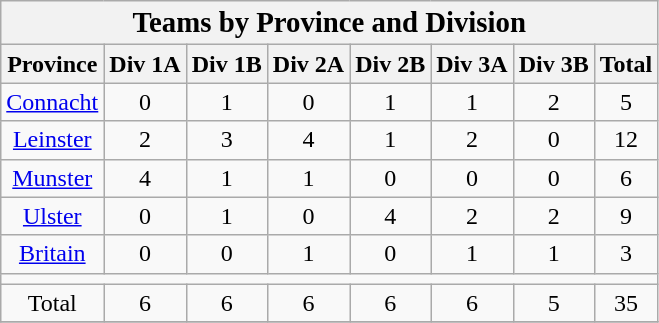<table class="wikitable" style="text-align:center">
<tr>
<th colspan=8><big>Teams by Province and Division</big></th>
</tr>
<tr>
<th>Province</th>
<th>Div 1A</th>
<th>Div 1B</th>
<th>Div 2A</th>
<th>Div 2B</th>
<th>Div 3A</th>
<th>Div 3B</th>
<th>Total</th>
</tr>
<tr>
<td><a href='#'>Connacht</a></td>
<td>0</td>
<td>1</td>
<td>0</td>
<td>1</td>
<td>1</td>
<td>2</td>
<td>5</td>
</tr>
<tr>
<td><a href='#'>Leinster</a></td>
<td>2</td>
<td>3</td>
<td>4</td>
<td>1</td>
<td>2</td>
<td>0</td>
<td>12</td>
</tr>
<tr>
<td><a href='#'>Munster</a></td>
<td>4</td>
<td>1</td>
<td>1</td>
<td>0</td>
<td>0</td>
<td>0</td>
<td>6</td>
</tr>
<tr>
<td><a href='#'>Ulster</a></td>
<td>0</td>
<td>1</td>
<td>0</td>
<td>4</td>
<td>2</td>
<td>2</td>
<td>9</td>
</tr>
<tr>
<td><a href='#'>Britain</a></td>
<td>0</td>
<td>0</td>
<td>1</td>
<td>0</td>
<td>1</td>
<td>1</td>
<td>3</td>
</tr>
<tr>
<td colspan=8></td>
</tr>
<tr>
<td>Total</td>
<td>6</td>
<td>6</td>
<td>6</td>
<td>6</td>
<td>6</td>
<td>5</td>
<td>35</td>
</tr>
<tr>
</tr>
</table>
